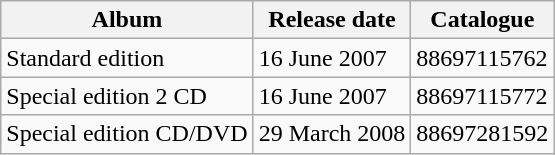<table class="wikitable">
<tr>
<th>Album</th>
<th>Release date</th>
<th>Catalogue</th>
</tr>
<tr>
<td>Standard edition</td>
<td>16 June 2007</td>
<td>88697115762</td>
</tr>
<tr>
<td>Special edition 2 CD</td>
<td>16 June 2007</td>
<td>88697115772</td>
</tr>
<tr>
<td>Special edition CD/DVD</td>
<td>29 March 2008</td>
<td>88697281592</td>
</tr>
</table>
